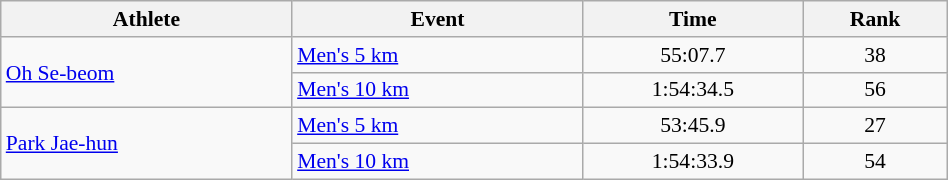<table class="wikitable" style="text-align:center; font-size:90%; width:50%;">
<tr>
<th>Athlete</th>
<th>Event</th>
<th>Time</th>
<th>Rank</th>
</tr>
<tr>
<td align=left rowspan=2><a href='#'>Oh Se-beom</a></td>
<td align=left><a href='#'>Men's 5 km</a></td>
<td>55:07.7</td>
<td>38</td>
</tr>
<tr>
<td align=left><a href='#'>Men's 10 km</a></td>
<td>1:54:34.5</td>
<td>56</td>
</tr>
<tr>
<td align=left rowspan=2><a href='#'>Park Jae-hun</a></td>
<td align=left><a href='#'>Men's 5 km</a></td>
<td>53:45.9</td>
<td>27</td>
</tr>
<tr>
<td align=left><a href='#'>Men's 10 km</a></td>
<td>1:54:33.9</td>
<td>54</td>
</tr>
</table>
